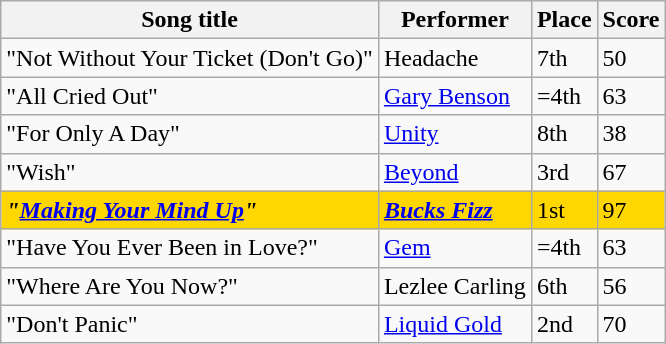<table class="sortable wikitable">
<tr>
<th>Song title</th>
<th>Performer</th>
<th>Place</th>
<th>Score</th>
</tr>
<tr>
<td>"Not Without Your Ticket (Don't Go)"</td>
<td>Headache</td>
<td>7th</td>
<td>50</td>
</tr>
<tr>
<td>"All Cried Out"</td>
<td><a href='#'>Gary Benson</a></td>
<td>=4th</td>
<td>63</td>
</tr>
<tr>
<td>"For Only A Day"</td>
<td><a href='#'>Unity</a></td>
<td>8th</td>
<td>38</td>
</tr>
<tr>
<td>"Wish"</td>
<td><a href='#'>Beyond</a></td>
<td>3rd</td>
<td>67</td>
</tr>
<tr style="background:gold;">
<td><strong><em>"<a href='#'>Making Your Mind Up</a>"</em></strong></td>
<td><strong><em><a href='#'>Bucks Fizz</a></em></strong></td>
<td>1st</td>
<td>97</td>
</tr>
<tr>
<td>"Have You Ever Been in Love?"</td>
<td><a href='#'>Gem</a></td>
<td>=4th</td>
<td>63</td>
</tr>
<tr>
<td>"Where Are You Now?"</td>
<td>Lezlee Carling</td>
<td>6th</td>
<td>56</td>
</tr>
<tr>
<td>"Don't Panic"</td>
<td><a href='#'>Liquid Gold</a></td>
<td>2nd</td>
<td>70</td>
</tr>
</table>
